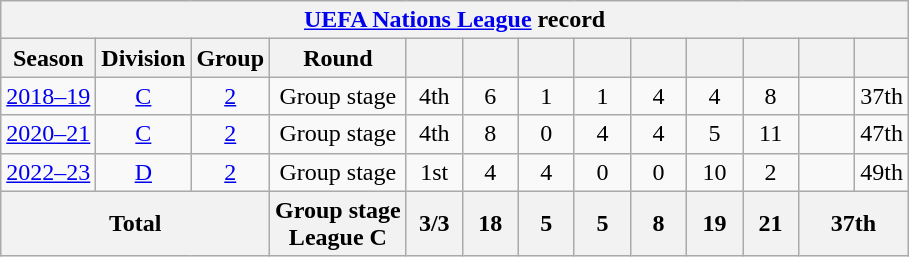<table class="wikitable" style="text-align: center;">
<tr>
<th colspan=13><a href='#'>UEFA Nations League</a> record</th>
</tr>
<tr>
<th>Season</th>
<th>Division</th>
<th>Group</th>
<th>Round</th>
<th width=30></th>
<th width=30></th>
<th width=30></th>
<th width=30></th>
<th width=30></th>
<th width=30></th>
<th width=30></th>
<th width=30></th>
<th width=28></th>
</tr>
<tr>
<td> <a href='#'>2018–19</a></td>
<td><a href='#'>C</a></td>
<td><a href='#'>2</a></td>
<td>Group stage</td>
<td>4th</td>
<td>6</td>
<td>1</td>
<td>1</td>
<td>4</td>
<td>4</td>
<td>8</td>
<td></td>
<td>37th</td>
</tr>
<tr>
<td> <a href='#'>2020–21</a></td>
<td><a href='#'>C</a></td>
<td><a href='#'>2</a></td>
<td>Group stage</td>
<td>4th</td>
<td>8</td>
<td>0</td>
<td>4</td>
<td>4</td>
<td>5</td>
<td>11</td>
<td></td>
<td>47th</td>
</tr>
<tr>
<td> <a href='#'>2022–23</a></td>
<td><a href='#'>D</a></td>
<td><a href='#'>2</a></td>
<td>Group stage</td>
<td>1st</td>
<td>4</td>
<td>4</td>
<td>0</td>
<td>0</td>
<td>10</td>
<td>2</td>
<td></td>
<td>49th</td>
</tr>
<tr>
<th colspan=3>Total</th>
<th>Group stage<br>League C</th>
<th>3/3</th>
<th>18</th>
<th>5</th>
<th>5</th>
<th>8</th>
<th>19</th>
<th>21</th>
<th colspan=2>37th</th>
</tr>
</table>
